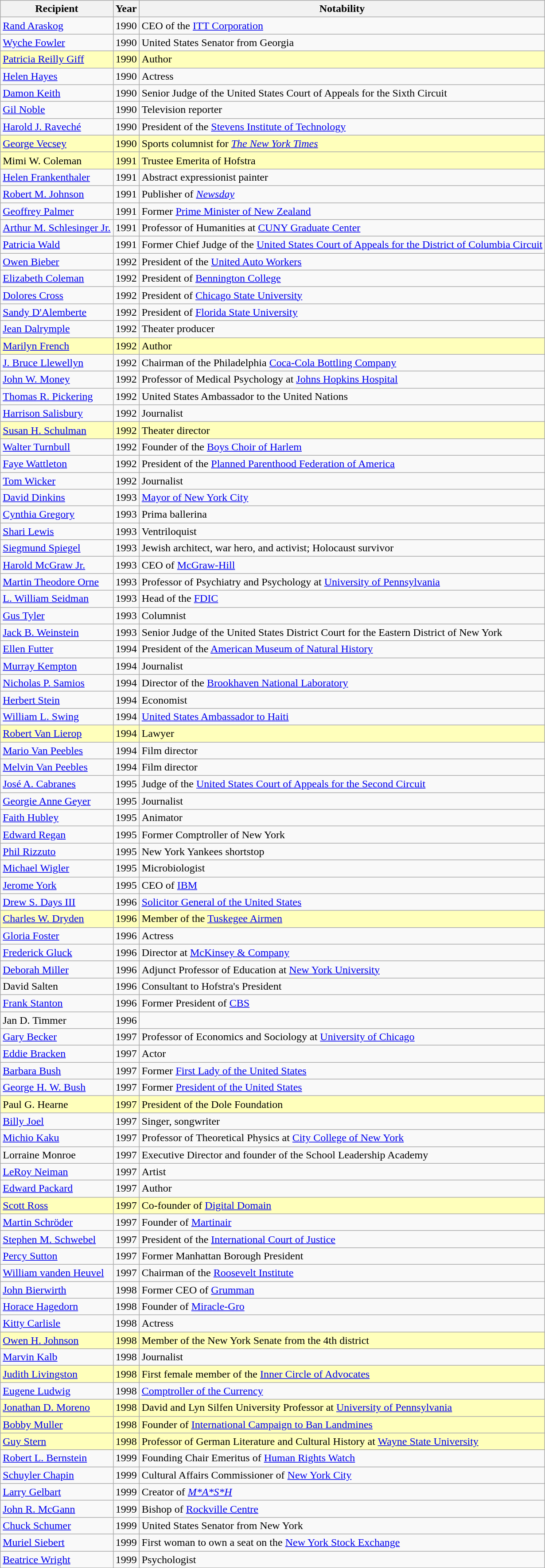<table class="wikitable">
<tr>
<th>Recipient</th>
<th>Year</th>
<th>Notability</th>
</tr>
<tr>
<td><a href='#'>Rand Araskog</a></td>
<td>1990</td>
<td>CEO of the <a href='#'>ITT Corporation</a></td>
</tr>
<tr>
<td><a href='#'>Wyche Fowler</a></td>
<td>1990</td>
<td>United States Senator from Georgia</td>
</tr>
<tr>
<td style="background:#ffffbb;"><a href='#'>Patricia Reilly Giff</a></td>
<td style="background-color:#ffffbb">1990</td>
<td style="background-color:#ffffbb">Author</td>
</tr>
<tr>
<td><a href='#'>Helen Hayes</a></td>
<td>1990</td>
<td>Actress</td>
</tr>
<tr>
<td><a href='#'>Damon Keith</a></td>
<td>1990</td>
<td>Senior Judge of the United States Court of Appeals for the Sixth Circuit</td>
</tr>
<tr>
<td><a href='#'>Gil Noble</a></td>
<td>1990</td>
<td>Television reporter</td>
</tr>
<tr>
<td><a href='#'>Harold J. Raveché</a></td>
<td>1990</td>
<td>President of the <a href='#'>Stevens Institute of Technology</a></td>
</tr>
<tr>
<td style="background:#ffffbb;"><a href='#'>George Vecsey</a></td>
<td style="background-color:#ffffbb">1990</td>
<td style="background-color:#ffffbb">Sports columnist for <em><a href='#'>The New York Times</a></em></td>
</tr>
<tr>
<td style="background:#ffffbb;">Mimi W. Coleman</td>
<td style="background-color:#ffffbb">1991</td>
<td style="background-color:#ffffbb">Trustee Emerita of Hofstra</td>
</tr>
<tr>
<td><a href='#'>Helen Frankenthaler</a></td>
<td>1991</td>
<td>Abstract expressionist painter</td>
</tr>
<tr>
<td><a href='#'>Robert M. Johnson</a></td>
<td>1991</td>
<td>Publisher of <em><a href='#'>Newsday</a></em></td>
</tr>
<tr>
<td><a href='#'>Geoffrey Palmer</a></td>
<td>1991</td>
<td>Former <a href='#'>Prime Minister of New Zealand</a></td>
</tr>
<tr>
<td><a href='#'>Arthur M. Schlesinger Jr.</a></td>
<td>1991</td>
<td>Professor of Humanities at <a href='#'>CUNY Graduate Center</a></td>
</tr>
<tr>
<td><a href='#'>Patricia Wald</a></td>
<td>1991</td>
<td>Former Chief Judge of the <a href='#'>United States Court of Appeals for the District of Columbia Circuit</a></td>
</tr>
<tr>
<td><a href='#'>Owen Bieber</a></td>
<td>1992</td>
<td>President of the <a href='#'>United Auto Workers</a></td>
</tr>
<tr>
<td><a href='#'>Elizabeth Coleman</a></td>
<td>1992</td>
<td>President of <a href='#'>Bennington College</a></td>
</tr>
<tr>
<td><a href='#'>Dolores Cross</a></td>
<td>1992</td>
<td>President of <a href='#'>Chicago State University</a></td>
</tr>
<tr>
<td><a href='#'>Sandy D'Alemberte</a></td>
<td>1992</td>
<td>President of <a href='#'>Florida State University</a></td>
</tr>
<tr>
<td><a href='#'>Jean Dalrymple</a></td>
<td>1992</td>
<td>Theater producer</td>
</tr>
<tr>
<td style="background:#ffffbb;"><a href='#'>Marilyn French</a></td>
<td style="background:#ffffbb;">1992</td>
<td style="background:#ffffbb;">Author</td>
</tr>
<tr>
<td><a href='#'>J. Bruce Llewellyn</a></td>
<td>1992</td>
<td>Chairman of the Philadelphia <a href='#'>Coca-Cola Bottling Company</a></td>
</tr>
<tr>
<td><a href='#'>John W. Money</a></td>
<td>1992</td>
<td>Professor of Medical Psychology at <a href='#'>Johns Hopkins Hospital</a></td>
</tr>
<tr>
<td><a href='#'>Thomas R. Pickering</a></td>
<td>1992</td>
<td>United States Ambassador to the United Nations</td>
</tr>
<tr>
<td><a href='#'>Harrison Salisbury</a></td>
<td>1992</td>
<td>Journalist</td>
</tr>
<tr>
<td style="background:#ffffbb;"><a href='#'>Susan H. Schulman</a></td>
<td style="background-color:#ffffbb">1992</td>
<td style="background-color:#ffffbb">Theater director</td>
</tr>
<tr>
<td><a href='#'>Walter Turnbull</a></td>
<td>1992</td>
<td>Founder of the <a href='#'>Boys Choir of Harlem</a></td>
</tr>
<tr>
<td><a href='#'>Faye Wattleton</a></td>
<td>1992</td>
<td>President of the <a href='#'>Planned Parenthood Federation of America</a></td>
</tr>
<tr>
<td><a href='#'>Tom Wicker</a></td>
<td>1992</td>
<td>Journalist</td>
</tr>
<tr>
<td><a href='#'>David Dinkins</a></td>
<td>1993</td>
<td><a href='#'>Mayor of New York City</a></td>
</tr>
<tr>
<td><a href='#'>Cynthia Gregory</a></td>
<td>1993</td>
<td>Prima ballerina</td>
</tr>
<tr>
<td><a href='#'>Shari Lewis</a></td>
<td>1993</td>
<td>Ventriloquist</td>
</tr>
<tr>
<td><a href='#'>Siegmund Spiegel</a></td>
<td>1993</td>
<td>Jewish architect, war hero, and activist; Holocaust survivor</td>
</tr>
<tr>
<td><a href='#'>Harold McGraw Jr.</a></td>
<td>1993</td>
<td>CEO of <a href='#'>McGraw-Hill</a></td>
</tr>
<tr>
<td><a href='#'>Martin Theodore Orne</a></td>
<td>1993</td>
<td>Professor of Psychiatry and Psychology at <a href='#'>University of Pennsylvania</a></td>
</tr>
<tr>
<td><a href='#'>L. William Seidman</a></td>
<td>1993</td>
<td>Head of the <a href='#'>FDIC</a></td>
</tr>
<tr>
<td><a href='#'>Gus Tyler</a></td>
<td>1993</td>
<td>Columnist</td>
</tr>
<tr>
<td><a href='#'>Jack B. Weinstein</a></td>
<td>1993</td>
<td>Senior Judge of the United States District Court for the Eastern District of New York</td>
</tr>
<tr>
<td><a href='#'>Ellen Futter</a></td>
<td>1994</td>
<td>President of the <a href='#'>American Museum of Natural History</a></td>
</tr>
<tr>
<td><a href='#'>Murray Kempton</a></td>
<td>1994</td>
<td>Journalist</td>
</tr>
<tr>
<td><a href='#'>Nicholas P. Samios</a></td>
<td>1994</td>
<td>Director of the <a href='#'>Brookhaven National Laboratory</a></td>
</tr>
<tr>
<td><a href='#'>Herbert Stein</a></td>
<td>1994</td>
<td>Economist</td>
</tr>
<tr>
<td><a href='#'>William L. Swing</a></td>
<td>1994</td>
<td><a href='#'>United States Ambassador to Haiti</a></td>
</tr>
<tr>
<td style="background:#ffffbb;"><a href='#'>Robert Van Lierop</a></td>
<td style="background-color:#ffffbb">1994</td>
<td style="background-color:#ffffbb">Lawyer</td>
</tr>
<tr>
<td><a href='#'>Mario Van Peebles</a></td>
<td>1994</td>
<td>Film director</td>
</tr>
<tr>
<td><a href='#'>Melvin Van Peebles</a></td>
<td>1994</td>
<td>Film director</td>
</tr>
<tr>
<td><a href='#'>José A. Cabranes</a></td>
<td>1995</td>
<td>Judge of the <a href='#'>United States Court of Appeals for the Second Circuit</a></td>
</tr>
<tr>
<td><a href='#'>Georgie Anne Geyer</a></td>
<td>1995</td>
<td>Journalist</td>
</tr>
<tr>
<td><a href='#'>Faith Hubley</a></td>
<td>1995</td>
<td>Animator</td>
</tr>
<tr>
<td><a href='#'>Edward Regan</a></td>
<td>1995</td>
<td>Former Comptroller of New York</td>
</tr>
<tr>
<td><a href='#'>Phil Rizzuto</a></td>
<td>1995</td>
<td>New York Yankees shortstop</td>
</tr>
<tr>
<td><a href='#'>Michael Wigler</a></td>
<td>1995</td>
<td>Microbiologist</td>
</tr>
<tr>
<td><a href='#'>Jerome York</a></td>
<td>1995</td>
<td>CEO of <a href='#'>IBM</a></td>
</tr>
<tr>
<td><a href='#'>Drew S. Days III</a></td>
<td>1996</td>
<td><a href='#'>Solicitor General of the United States</a></td>
</tr>
<tr>
<td style="background:#ffffbb;"><a href='#'>Charles W. Dryden</a></td>
<td style="background-color:#ffffbb">1996</td>
<td style="background-color:#ffffbb">Member of the <a href='#'>Tuskegee Airmen</a></td>
</tr>
<tr>
<td><a href='#'>Gloria Foster</a></td>
<td>1996</td>
<td>Actress</td>
</tr>
<tr>
<td><a href='#'>Frederick Gluck</a></td>
<td>1996</td>
<td>Director at <a href='#'>McKinsey & Company</a></td>
</tr>
<tr>
<td><a href='#'>Deborah Miller</a></td>
<td>1996</td>
<td>Adjunct Professor of Education at <a href='#'>New York University</a></td>
</tr>
<tr>
<td>David Salten</td>
<td>1996</td>
<td>Consultant to Hofstra's President</td>
</tr>
<tr>
<td><a href='#'>Frank Stanton</a></td>
<td>1996</td>
<td>Former President of <a href='#'>CBS</a></td>
</tr>
<tr>
<td>Jan D. Timmer</td>
<td>1996</td>
<td></td>
</tr>
<tr>
<td><a href='#'>Gary Becker</a></td>
<td>1997</td>
<td>Professor of Economics and Sociology at <a href='#'>University of Chicago</a></td>
</tr>
<tr>
<td><a href='#'>Eddie Bracken</a></td>
<td>1997</td>
<td>Actor</td>
</tr>
<tr>
<td><a href='#'>Barbara Bush</a></td>
<td>1997</td>
<td>Former <a href='#'>First Lady of the United States</a></td>
</tr>
<tr>
<td><a href='#'>George H. W. Bush</a></td>
<td>1997</td>
<td>Former <a href='#'>President of the United States</a></td>
</tr>
<tr>
<td style="background:#ffffbb;">Paul G. Hearne</td>
<td style="background-color:#ffffbb">1997</td>
<td style="background-color:#ffffbb">President of the Dole Foundation</td>
</tr>
<tr>
<td><a href='#'>Billy Joel</a></td>
<td>1997</td>
<td>Singer, songwriter</td>
</tr>
<tr>
<td><a href='#'>Michio Kaku</a></td>
<td>1997</td>
<td>Professor of Theoretical Physics at <a href='#'>City College of New York</a></td>
</tr>
<tr>
<td>Lorraine Monroe</td>
<td>1997</td>
<td>Executive Director and founder of the School Leadership Academy</td>
</tr>
<tr>
<td><a href='#'>LeRoy Neiman</a></td>
<td>1997</td>
<td>Artist</td>
</tr>
<tr>
<td><a href='#'>Edward Packard</a></td>
<td>1997</td>
<td>Author</td>
</tr>
<tr>
<td style="background-color:#ffffbb"><a href='#'>Scott Ross</a></td>
<td style="background-color:#ffffbb">1997</td>
<td style="background-color:#ffffbb">Co-founder of <a href='#'>Digital Domain</a></td>
</tr>
<tr>
<td><a href='#'>Martin Schröder</a></td>
<td>1997</td>
<td>Founder of <a href='#'>Martinair</a></td>
</tr>
<tr>
<td><a href='#'>Stephen M. Schwebel</a></td>
<td>1997</td>
<td>President of the <a href='#'>International Court of Justice</a></td>
</tr>
<tr>
<td><a href='#'>Percy Sutton</a></td>
<td>1997</td>
<td>Former Manhattan Borough President</td>
</tr>
<tr>
<td><a href='#'>William vanden Heuvel</a></td>
<td>1997</td>
<td>Chairman of the <a href='#'>Roosevelt Institute</a></td>
</tr>
<tr>
<td><a href='#'>John Bierwirth</a></td>
<td>1998</td>
<td>Former CEO of <a href='#'>Grumman</a></td>
</tr>
<tr>
<td><a href='#'>Horace Hagedorn</a></td>
<td>1998</td>
<td>Founder of <a href='#'>Miracle-Gro</a></td>
</tr>
<tr>
<td><a href='#'>Kitty Carlisle</a></td>
<td>1998</td>
<td>Actress</td>
</tr>
<tr>
<td style="background-color:#ffffbb"><a href='#'>Owen H. Johnson</a></td>
<td style="background-color:#ffffbb">1998</td>
<td style="background-color:#ffffbb">Member of the New York Senate from the 4th district</td>
</tr>
<tr>
<td><a href='#'>Marvin Kalb</a></td>
<td>1998</td>
<td>Journalist</td>
</tr>
<tr>
<td style="background:#ffffbb;"><a href='#'>Judith Livingston</a></td>
<td style="background-color:#ffffbb">1998</td>
<td style="background-color:#ffffbb">First female member of the <a href='#'>Inner Circle of Advocates</a></td>
</tr>
<tr>
<td><a href='#'>Eugene Ludwig</a></td>
<td>1998</td>
<td><a href='#'>Comptroller of the Currency</a></td>
</tr>
<tr>
<td style="background-color:#ffffbb"><a href='#'>Jonathan D. Moreno</a></td>
<td style="background-color:#ffffbb">1998</td>
<td style="background-color:#ffffbb">David and Lyn Silfen University Professor at <a href='#'>University of Pennsylvania</a></td>
</tr>
<tr>
<td style="background-color:#ffffbb"><a href='#'>Bobby Muller</a></td>
<td style="background-color:#ffffbb">1998</td>
<td style="background-color:#ffffbb">Founder of <a href='#'>International Campaign to Ban Landmines</a></td>
</tr>
<tr>
<td style="background-color:#ffffbb"><a href='#'>Guy Stern</a></td>
<td style="background-color:#ffffbb">1998</td>
<td style="background-color:#ffffbb">Professor of German Literature and Cultural History at <a href='#'>Wayne State University</a></td>
</tr>
<tr>
<td><a href='#'>Robert L. Bernstein</a></td>
<td>1999</td>
<td>Founding Chair Emeritus of <a href='#'>Human Rights Watch</a></td>
</tr>
<tr>
<td><a href='#'>Schuyler Chapin</a></td>
<td>1999</td>
<td>Cultural Affairs Commissioner of <a href='#'>New York City</a></td>
</tr>
<tr>
<td><a href='#'>Larry Gelbart</a></td>
<td>1999</td>
<td>Creator of <em><a href='#'>M*A*S*H</a></em></td>
</tr>
<tr>
<td><a href='#'>John R. McGann</a></td>
<td>1999</td>
<td>Bishop of <a href='#'>Rockville Centre</a></td>
</tr>
<tr>
<td><a href='#'>Chuck Schumer</a></td>
<td>1999</td>
<td>United States Senator from New York</td>
</tr>
<tr>
<td><a href='#'>Muriel Siebert</a></td>
<td>1999</td>
<td>First woman to own a seat on the <a href='#'>New York Stock Exchange</a></td>
</tr>
<tr>
<td><a href='#'>Beatrice Wright</a></td>
<td>1999</td>
<td>Psychologist</td>
</tr>
<tr>
</tr>
</table>
